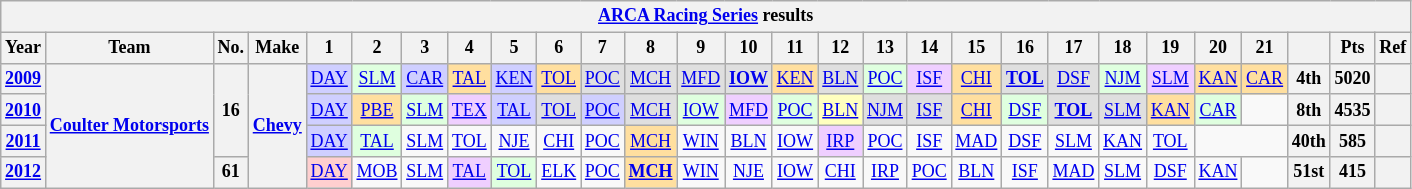<table class="wikitable" style="text-align:center; font-size:75%">
<tr>
<th colspan=28><a href='#'>ARCA Racing Series</a> results</th>
</tr>
<tr>
<th>Year</th>
<th>Team</th>
<th>No.</th>
<th>Make</th>
<th>1</th>
<th>2</th>
<th>3</th>
<th>4</th>
<th>5</th>
<th>6</th>
<th>7</th>
<th>8</th>
<th>9</th>
<th>10</th>
<th>11</th>
<th>12</th>
<th>13</th>
<th>14</th>
<th>15</th>
<th>16</th>
<th>17</th>
<th>18</th>
<th>19</th>
<th>20</th>
<th>21</th>
<th></th>
<th>Pts</th>
<th>Ref</th>
</tr>
<tr>
<th><a href='#'>2009</a></th>
<th rowspan=4><a href='#'>Coulter Motorsports</a></th>
<th rowspan=3>16</th>
<th rowspan=4><a href='#'>Chevy</a></th>
<td style="background:#CFCFFF;"><a href='#'>DAY</a><br></td>
<td style="background:#DFFFDF;"><a href='#'>SLM</a><br></td>
<td style="background:#CFCFFF;"><a href='#'>CAR</a><br></td>
<td style="background:#FFDF9F;"><a href='#'>TAL</a><br></td>
<td style="background:#CFCFFF;"><a href='#'>KEN</a><br></td>
<td style="background:#FFDF9F;"><a href='#'>TOL</a><br></td>
<td style="background:#DFDFDF;"><a href='#'>POC</a><br></td>
<td style="background:#DFDFDF;"><a href='#'>MCH</a><br></td>
<td style="background:#DFDFDF;"><a href='#'>MFD</a><br></td>
<td style="background:#DFDFDF;"><strong><a href='#'>IOW</a></strong><br></td>
<td style="background:#FFDF9F;"><a href='#'>KEN</a><br></td>
<td style="background:#DFDFDF;"><a href='#'>BLN</a><br></td>
<td style="background:#DFFFDF;"><a href='#'>POC</a><br></td>
<td style="background:#EFCFFF;"><a href='#'>ISF</a><br></td>
<td style="background:#FFDF9F;"><a href='#'>CHI</a><br></td>
<td style="background:#DFDFDF;"><strong><a href='#'>TOL</a></strong><br></td>
<td style="background:#DFDFDF;"><a href='#'>DSF</a><br></td>
<td style="background:#DFFFDF;"><a href='#'>NJM</a><br></td>
<td style="background:#EFCFFF;"><a href='#'>SLM</a><br></td>
<td style="background:#FFDF9F;"><a href='#'>KAN</a><br></td>
<td style="background:#FFDF9F;"><a href='#'>CAR</a><br></td>
<th>4th</th>
<th>5020</th>
<th></th>
</tr>
<tr>
<th><a href='#'>2010</a></th>
<td style="background:#CFCFFF;"><a href='#'>DAY</a><br></td>
<td style="background:#FFDF9F;"><a href='#'>PBE</a><br></td>
<td style="background:#DFFFDF;"><a href='#'>SLM</a><br></td>
<td style="background:#EFCFFF;"><a href='#'>TEX</a><br></td>
<td style="background:#CFCFFF;"><a href='#'>TAL</a><br></td>
<td style="background:#DFDFDF;"><a href='#'>TOL</a><br></td>
<td style="background:#CFCFFF;"><a href='#'>POC</a><br></td>
<td style="background:#DFDFDF;"><a href='#'>MCH</a><br></td>
<td style="background:#DFFFDF;"><a href='#'>IOW</a><br></td>
<td style="background:#EFCFFF;"><a href='#'>MFD</a><br></td>
<td style="background:#DFFFDF;"><a href='#'>POC</a><br></td>
<td style="background:#FFFFBF;"><a href='#'>BLN</a><br></td>
<td style="background:#DFDFDF;"><a href='#'>NJM</a><br></td>
<td style="background:#DFDFDF;"><a href='#'>ISF</a><br></td>
<td style="background:#FFDF9F;"><a href='#'>CHI</a><br></td>
<td style="background:#DFFFDF;"><a href='#'>DSF</a><br></td>
<td style="background:#DFDFDF;"><strong><a href='#'>TOL</a></strong><br></td>
<td style="background:#DFDFDF;"><a href='#'>SLM</a><br></td>
<td style="background:#FFDF9F;"><a href='#'>KAN</a><br></td>
<td style="background:#DFFFDF;"><a href='#'>CAR</a><br></td>
<td></td>
<th>8th</th>
<th>4535</th>
<th></th>
</tr>
<tr>
<th><a href='#'>2011</a></th>
<td style="background:#CFCFFF;"><a href='#'>DAY</a><br></td>
<td style="background:#DFFFDF;"><a href='#'>TAL</a><br></td>
<td><a href='#'>SLM</a></td>
<td><a href='#'>TOL</a></td>
<td><a href='#'>NJE</a></td>
<td><a href='#'>CHI</a></td>
<td><a href='#'>POC</a></td>
<td style="background:#FFDF9F;"><a href='#'>MCH</a><br></td>
<td><a href='#'>WIN</a></td>
<td><a href='#'>BLN</a></td>
<td><a href='#'>IOW</a></td>
<td style="background:#EFCFFF;"><a href='#'>IRP</a><br></td>
<td><a href='#'>POC</a></td>
<td><a href='#'>ISF</a></td>
<td><a href='#'>MAD</a></td>
<td><a href='#'>DSF</a></td>
<td><a href='#'>SLM</a></td>
<td><a href='#'>KAN</a></td>
<td><a href='#'>TOL</a></td>
<td colspan=2></td>
<th>40th</th>
<th>585</th>
<th></th>
</tr>
<tr>
<th><a href='#'>2012</a></th>
<th>61</th>
<td style="background:#FFCFCF;"><a href='#'>DAY</a><br></td>
<td><a href='#'>MOB</a></td>
<td><a href='#'>SLM</a></td>
<td style="background:#EFCFFF;"><a href='#'>TAL</a><br></td>
<td style="background:#DFFFDF;"><a href='#'>TOL</a><br></td>
<td><a href='#'>ELK</a></td>
<td><a href='#'>POC</a></td>
<td style="background:#FFDF9F;"><strong><a href='#'>MCH</a></strong><br></td>
<td><a href='#'>WIN</a></td>
<td><a href='#'>NJE</a></td>
<td><a href='#'>IOW</a></td>
<td><a href='#'>CHI</a></td>
<td><a href='#'>IRP</a></td>
<td><a href='#'>POC</a></td>
<td><a href='#'>BLN</a></td>
<td><a href='#'>ISF</a></td>
<td><a href='#'>MAD</a></td>
<td><a href='#'>SLM</a></td>
<td><a href='#'>DSF</a></td>
<td><a href='#'>KAN</a></td>
<td></td>
<th>51st</th>
<th>415</th>
<th></th>
</tr>
</table>
